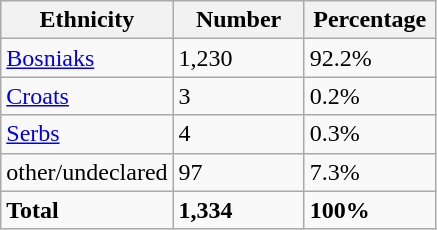<table class="wikitable">
<tr>
<th width="100px">Ethnicity</th>
<th width="80px">Number</th>
<th width="80px">Percentage</th>
</tr>
<tr>
<td><a href='#'>Bosniaks</a></td>
<td>1,230</td>
<td>92.2%</td>
</tr>
<tr>
<td><a href='#'>Croats</a></td>
<td>3</td>
<td>0.2%</td>
</tr>
<tr>
<td><a href='#'>Serbs</a></td>
<td>4</td>
<td>0.3%</td>
</tr>
<tr>
<td>other/undeclared</td>
<td>97</td>
<td>7.3%</td>
</tr>
<tr>
<td><strong>Total</strong></td>
<td><strong>1,334</strong></td>
<td><strong>100%</strong></td>
</tr>
</table>
